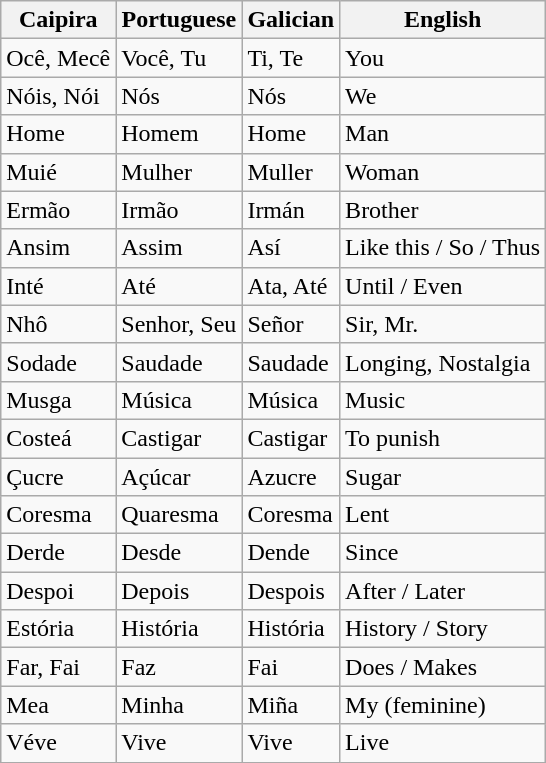<table class="wikitable">
<tr>
<th>Caipira</th>
<th>Portuguese</th>
<th>Galician</th>
<th>English</th>
</tr>
<tr>
<td>Ocê, Mecê</td>
<td>Você, Tu</td>
<td>Ti, Te</td>
<td>You</td>
</tr>
<tr>
<td>Nóis, Nói</td>
<td>Nós</td>
<td>Nós</td>
<td>We</td>
</tr>
<tr>
<td>Home</td>
<td>Homem</td>
<td>Home</td>
<td>Man</td>
</tr>
<tr>
<td>Muié</td>
<td>Mulher</td>
<td>Muller</td>
<td>Woman</td>
</tr>
<tr>
<td>Ermão</td>
<td>Irmão</td>
<td>Irmán</td>
<td>Brother</td>
</tr>
<tr>
<td>Ansim</td>
<td>Assim</td>
<td>Así</td>
<td>Like this / So / Thus</td>
</tr>
<tr>
<td>Inté</td>
<td>Até</td>
<td>Ata, Até</td>
<td>Until / Even</td>
</tr>
<tr>
<td>Nhô</td>
<td>Senhor, Seu</td>
<td>Señor</td>
<td>Sir, Mr.</td>
</tr>
<tr>
<td>Sodade</td>
<td>Saudade</td>
<td>Saudade</td>
<td>Longing, Nostalgia</td>
</tr>
<tr>
<td>Musga</td>
<td>Música</td>
<td>Música</td>
<td>Music</td>
</tr>
<tr>
<td>Costeá</td>
<td>Castigar</td>
<td>Castigar</td>
<td>To punish</td>
</tr>
<tr>
<td>Çucre</td>
<td>Açúcar</td>
<td>Azucre</td>
<td>Sugar</td>
</tr>
<tr>
<td>Coresma</td>
<td>Quaresma</td>
<td>Coresma</td>
<td>Lent</td>
</tr>
<tr>
<td>Derde</td>
<td>Desde</td>
<td>Dende</td>
<td>Since</td>
</tr>
<tr>
<td>Despoi</td>
<td>Depois</td>
<td>Despois</td>
<td>After / Later</td>
</tr>
<tr>
<td>Estória</td>
<td>História</td>
<td>História</td>
<td>History / Story</td>
</tr>
<tr>
<td>Far, Fai</td>
<td>Faz</td>
<td>Fai</td>
<td>Does / Makes</td>
</tr>
<tr>
<td>Mea</td>
<td>Minha</td>
<td>Miña</td>
<td>My (feminine)</td>
</tr>
<tr>
<td>Véve</td>
<td>Vive</td>
<td>Vive</td>
<td>Live</td>
</tr>
</table>
